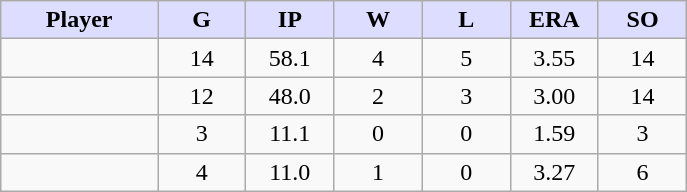<table class="wikitable sortable">
<tr>
<th style="background:#ddf; width:16%;">Player</th>
<th style="background:#ddf; width:9%;">G</th>
<th style="background:#ddf; width:9%;">IP</th>
<th style="background:#ddf; width:9%;">W</th>
<th style="background:#ddf; width:9%;">L</th>
<th style="background:#ddf; width:9%;">ERA</th>
<th style="background:#ddf; width:9%;">SO</th>
</tr>
<tr style="text-align:center;">
<td></td>
<td>14</td>
<td>58.1</td>
<td>4</td>
<td>5</td>
<td>3.55</td>
<td>14</td>
</tr>
<tr style="text-align:center;">
<td></td>
<td>12</td>
<td>48.0</td>
<td>2</td>
<td>3</td>
<td>3.00</td>
<td>14</td>
</tr>
<tr style="text-align:center;">
<td></td>
<td>3</td>
<td>11.1</td>
<td>0</td>
<td>0</td>
<td>1.59</td>
<td>3</td>
</tr>
<tr style="text-align:center;">
<td></td>
<td>4</td>
<td>11.0</td>
<td>1</td>
<td>0</td>
<td>3.27</td>
<td>6</td>
</tr>
</table>
